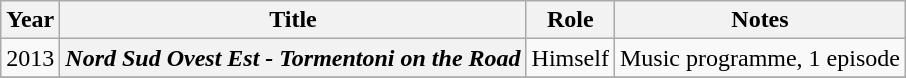<table class="wikitable sortable plainrowheaders">
<tr>
<th scope="col">Year</th>
<th scope="col">Title</th>
<th scope="col">Role</th>
<th scope="col" class="unsortable">Notes</th>
</tr>
<tr>
<td style="text-align:center;">2013</td>
<th scope="row"><em>Nord Sud Ovest Est - Tormentoni on the Road</em></th>
<td>Himself</td>
<td>Music programme, 1 episode</td>
</tr>
<tr>
</tr>
</table>
